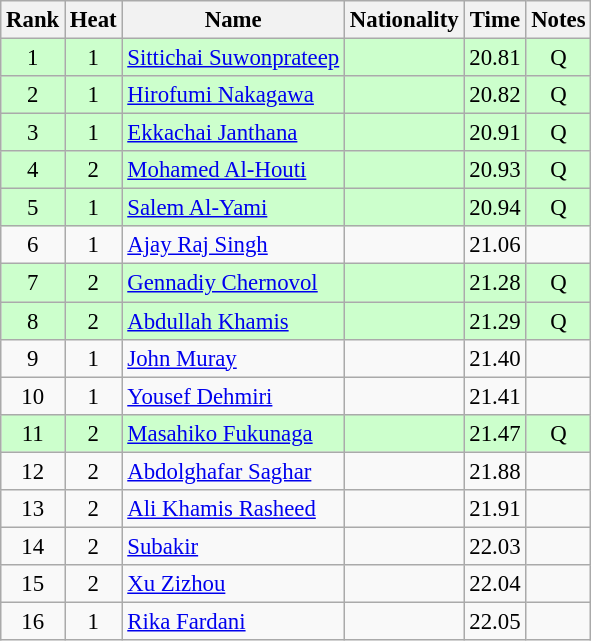<table class="wikitable sortable" style="text-align:center; font-size:95%">
<tr>
<th>Rank</th>
<th>Heat</th>
<th>Name</th>
<th>Nationality</th>
<th>Time</th>
<th>Notes</th>
</tr>
<tr bgcolor=ccffcc>
<td>1</td>
<td>1</td>
<td align=left><a href='#'>Sittichai Suwonprateep</a></td>
<td align=left></td>
<td>20.81</td>
<td>Q</td>
</tr>
<tr bgcolor=ccffcc>
<td>2</td>
<td>1</td>
<td align=left><a href='#'>Hirofumi Nakagawa</a></td>
<td align=left></td>
<td>20.82</td>
<td>Q</td>
</tr>
<tr bgcolor=ccffcc>
<td>3</td>
<td>1</td>
<td align=left><a href='#'>Ekkachai Janthana</a></td>
<td align=left></td>
<td>20.91</td>
<td>Q</td>
</tr>
<tr bgcolor=ccffcc>
<td>4</td>
<td>2</td>
<td align=left><a href='#'>Mohamed Al-Houti</a></td>
<td align=left></td>
<td>20.93</td>
<td>Q</td>
</tr>
<tr bgcolor=ccffcc>
<td>5</td>
<td>1</td>
<td align=left><a href='#'>Salem Al-Yami</a></td>
<td align=left></td>
<td>20.94</td>
<td>Q</td>
</tr>
<tr>
<td>6</td>
<td>1</td>
<td align=left><a href='#'>Ajay Raj Singh</a></td>
<td align=left></td>
<td>21.06</td>
<td></td>
</tr>
<tr bgcolor=ccffcc>
<td>7</td>
<td>2</td>
<td align=left><a href='#'>Gennadiy Chernovol</a></td>
<td align=left></td>
<td>21.28</td>
<td>Q</td>
</tr>
<tr bgcolor=ccffcc>
<td>8</td>
<td>2</td>
<td align=left><a href='#'>Abdullah Khamis</a></td>
<td align=left></td>
<td>21.29</td>
<td>Q</td>
</tr>
<tr>
<td>9</td>
<td>1</td>
<td align=left><a href='#'>John Muray</a></td>
<td align=left></td>
<td>21.40</td>
<td></td>
</tr>
<tr>
<td>10</td>
<td>1</td>
<td align=left><a href='#'>Yousef Dehmiri</a></td>
<td align=left></td>
<td>21.41</td>
<td></td>
</tr>
<tr bgcolor=ccffcc>
<td>11</td>
<td>2</td>
<td align=left><a href='#'>Masahiko Fukunaga</a></td>
<td align=left></td>
<td>21.47</td>
<td>Q</td>
</tr>
<tr>
<td>12</td>
<td>2</td>
<td align=left><a href='#'>Abdolghafar Saghar</a></td>
<td align=left></td>
<td>21.88</td>
<td></td>
</tr>
<tr>
<td>13</td>
<td>2</td>
<td align=left><a href='#'>Ali Khamis Rasheed</a></td>
<td align=left></td>
<td>21.91</td>
<td></td>
</tr>
<tr>
<td>14</td>
<td>2</td>
<td align=left><a href='#'>Subakir</a></td>
<td align=left></td>
<td>22.03</td>
<td></td>
</tr>
<tr>
<td>15</td>
<td>2</td>
<td align=left><a href='#'>Xu Zizhou</a></td>
<td align=left></td>
<td>22.04</td>
<td></td>
</tr>
<tr>
<td>16</td>
<td>1</td>
<td align=left><a href='#'>Rika Fardani</a></td>
<td align=left></td>
<td>22.05</td>
<td></td>
</tr>
</table>
